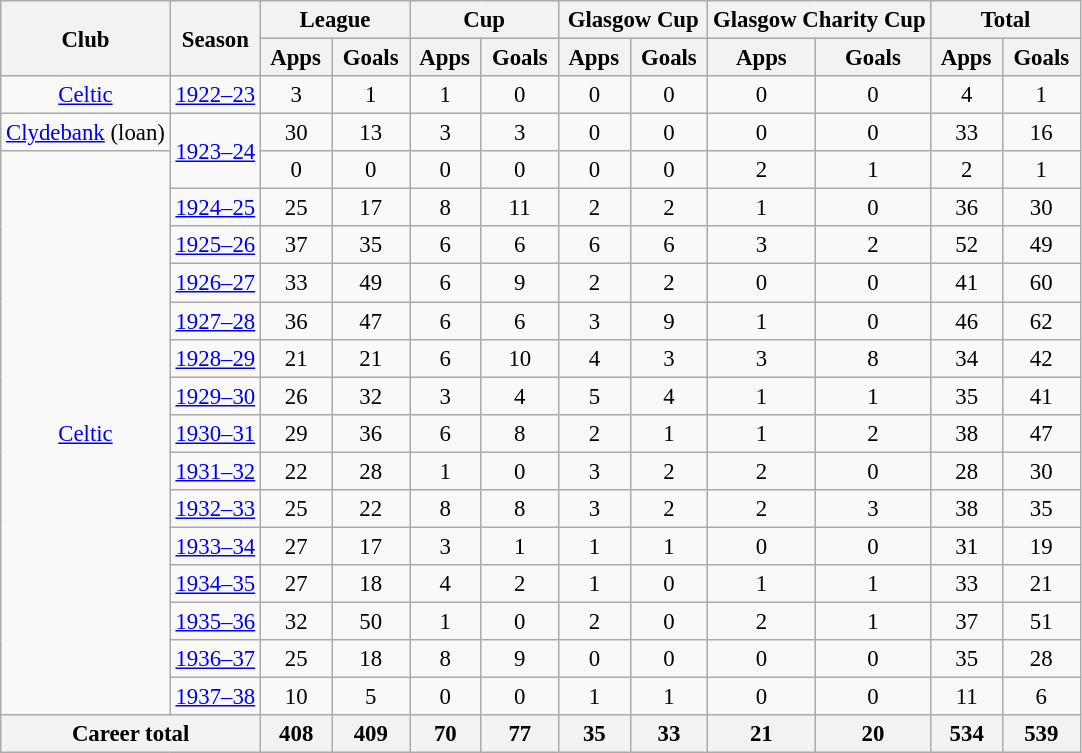<table class="wikitable" style="font-size:95%; text-align:center">
<tr>
<th rowspan="2">Club</th>
<th rowspan="2">Season</th>
<th colspan="2">League</th>
<th colspan="2">Cup</th>
<th colspan="2">Glasgow Cup</th>
<th colspan="2">Glasgow Charity Cup</th>
<th colspan="2">Total</th>
</tr>
<tr>
<th> Apps </th>
<th> Goals </th>
<th> Apps </th>
<th> Goals </th>
<th> Apps </th>
<th> Goals </th>
<th>Apps</th>
<th>Goals</th>
<th> Apps </th>
<th> Goals </th>
</tr>
<tr>
<td rowspan="1"><a href='#'>Celtic</a></td>
<td><a href='#'>1922–23</a></td>
<td>3</td>
<td>1</td>
<td>1</td>
<td>0</td>
<td>0</td>
<td>0</td>
<td>0</td>
<td>0</td>
<td>4</td>
<td>1</td>
</tr>
<tr>
<td rowspan="1"><a href='#'>Clydebank</a> (loan)</td>
<td rowspan="2"><a href='#'>1923–24</a></td>
<td>30</td>
<td>13</td>
<td>3</td>
<td>3</td>
<td>0</td>
<td>0</td>
<td>0</td>
<td>0</td>
<td>33</td>
<td>16</td>
</tr>
<tr>
<td rowspan="15"><a href='#'>Celtic</a></td>
<td>0</td>
<td>0</td>
<td>0</td>
<td>0</td>
<td>0</td>
<td>0</td>
<td>2</td>
<td>1</td>
<td>2</td>
<td>1</td>
</tr>
<tr>
<td><a href='#'>1924–25</a></td>
<td>25</td>
<td>17</td>
<td>8</td>
<td>11</td>
<td>2</td>
<td>2</td>
<td>1</td>
<td>0</td>
<td>36</td>
<td>30</td>
</tr>
<tr>
<td><a href='#'>1925–26</a></td>
<td>37</td>
<td>35</td>
<td>6</td>
<td>6</td>
<td>6</td>
<td>6</td>
<td>3</td>
<td>2</td>
<td>52</td>
<td>49</td>
</tr>
<tr>
<td><a href='#'>1926–27</a></td>
<td>33</td>
<td>49</td>
<td>6</td>
<td>9</td>
<td>2</td>
<td>2</td>
<td>0</td>
<td>0</td>
<td>41</td>
<td>60</td>
</tr>
<tr>
<td><a href='#'>1927–28</a></td>
<td>36</td>
<td>47</td>
<td>6</td>
<td>6</td>
<td>3</td>
<td>9</td>
<td>1</td>
<td>0</td>
<td>46</td>
<td>62</td>
</tr>
<tr>
<td><a href='#'>1928–29</a></td>
<td>21</td>
<td>21</td>
<td>6</td>
<td>10</td>
<td>4</td>
<td>3</td>
<td>3</td>
<td>8</td>
<td>34</td>
<td>42</td>
</tr>
<tr>
<td><a href='#'>1929–30</a></td>
<td>26</td>
<td>32</td>
<td>3</td>
<td>4</td>
<td>5</td>
<td>4</td>
<td>1</td>
<td>1</td>
<td>35</td>
<td>41</td>
</tr>
<tr>
<td><a href='#'>1930–31</a></td>
<td>29</td>
<td>36</td>
<td>6</td>
<td>8</td>
<td>2</td>
<td>1</td>
<td>1</td>
<td>2</td>
<td>38</td>
<td>47</td>
</tr>
<tr>
<td><a href='#'>1931–32</a></td>
<td>22</td>
<td>28</td>
<td>1</td>
<td>0</td>
<td>3</td>
<td>2</td>
<td>2</td>
<td>0</td>
<td>28</td>
<td>30</td>
</tr>
<tr>
<td><a href='#'>1932–33</a></td>
<td>25</td>
<td>22</td>
<td>8</td>
<td>8</td>
<td>3</td>
<td>2</td>
<td>2</td>
<td>3</td>
<td>38</td>
<td>35</td>
</tr>
<tr>
<td><a href='#'>1933–34</a></td>
<td>27</td>
<td>17</td>
<td>3</td>
<td>1</td>
<td>1</td>
<td>1</td>
<td>0</td>
<td>0</td>
<td>31</td>
<td>19</td>
</tr>
<tr>
<td><a href='#'>1934–35</a></td>
<td>27</td>
<td>18</td>
<td>4</td>
<td>2</td>
<td>1</td>
<td>0</td>
<td>1</td>
<td>1</td>
<td>33</td>
<td>21</td>
</tr>
<tr>
<td><a href='#'>1935–36</a></td>
<td>32</td>
<td>50</td>
<td>1</td>
<td>0</td>
<td>2</td>
<td>0</td>
<td>2</td>
<td>1</td>
<td>37</td>
<td>51</td>
</tr>
<tr>
<td><a href='#'>1936–37</a></td>
<td>25</td>
<td>18</td>
<td>8</td>
<td>9</td>
<td>0</td>
<td>0</td>
<td>0</td>
<td>0</td>
<td>35</td>
<td>28</td>
</tr>
<tr>
<td><a href='#'>1937–38</a></td>
<td>10</td>
<td>5</td>
<td>0</td>
<td>0</td>
<td>1</td>
<td>1</td>
<td>0</td>
<td>0</td>
<td>11</td>
<td>6</td>
</tr>
<tr>
<th colspan="2">Career total</th>
<th>408</th>
<th>409</th>
<th>70</th>
<th>77</th>
<th>35</th>
<th>33</th>
<th>21</th>
<th>20</th>
<th>534</th>
<th>539</th>
</tr>
</table>
